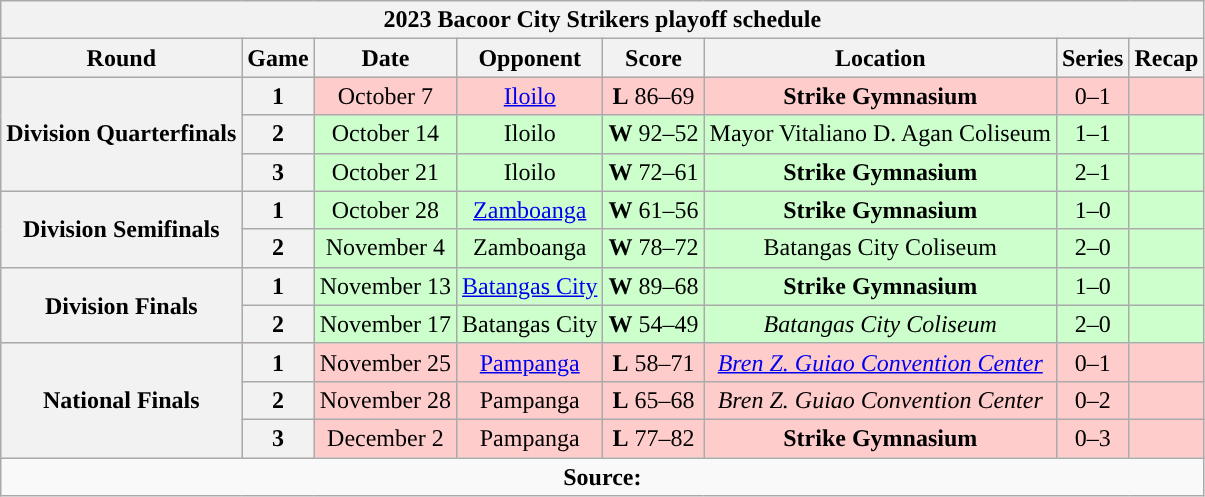<table class="wikitable" style="text-align:center">
<tr>
<th colspan=8>2023 Bacoor City Strikers playoff schedule</th>
</tr>
<tr>
<th>Round</th>
<th>Game</th>
<th>Date</th>
<th>Opponent</th>
<th>Score</th>
<th>Location</th>
<th>Series</th>
<th>Recap<br></th>
</tr>
<tr style="background:#fcc">
<th rowspan=3>Division Quarterfinals</th>
<th>1</th>
<td>October 7</td>
<td><a href='#'>Iloilo</a></td>
<td><strong>L</strong> 86–69</td>
<td><strong>Strike Gymnasium</strong></td>
<td>0–1</td>
<td></td>
</tr>
<tr style="background:#cfc">
<th>2</th>
<td>October 14</td>
<td>Iloilo</td>
<td><strong>W</strong> 92–52</td>
<td>Mayor Vitaliano D. Agan Coliseum</td>
<td>1–1</td>
<td></td>
</tr>
<tr style="background:#cfc">
<th>3</th>
<td>October 21</td>
<td>Iloilo</td>
<td><strong>W</strong> 72–61</td>
<td><strong>Strike Gymnasium</strong></td>
<td>2–1</td>
<td><br></td>
</tr>
<tr style="background:#cfc">
<th rowspan=2>Division Semifinals</th>
<th>1</th>
<td>October 28</td>
<td><a href='#'>Zamboanga</a></td>
<td><strong>W</strong> 61–56</td>
<td><strong>Strike Gymnasium</strong></td>
<td>1–0</td>
<td></td>
</tr>
<tr style="background:#cfc">
<th>2</th>
<td>November 4</td>
<td>Zamboanga</td>
<td><strong>W</strong> 78–72</td>
<td>Batangas City Coliseum</td>
<td>2–0</td>
<td><br></td>
</tr>
<tr style="background:#cfc">
<th rowspan=2>Division Finals</th>
<th>1</th>
<td>November 13</td>
<td><a href='#'>Batangas City</a></td>
<td><strong>W</strong> 89–68</td>
<td><strong>Strike Gymnasium</strong></td>
<td>1–0</td>
<td></td>
</tr>
<tr style="background:#cfc">
<th>2</th>
<td>November 17</td>
<td>Batangas City</td>
<td><strong>W</strong> 54–49</td>
<td><em>Batangas City Coliseum</em></td>
<td>2–0</td>
<td><br></td>
</tr>
<tr style="background:#fcc">
<th rowspan=3>National Finals</th>
<th>1</th>
<td>November 25</td>
<td><a href='#'>Pampanga</a></td>
<td><strong>L</strong> 58–71</td>
<td><em><a href='#'>Bren Z. Guiao Convention Center</a></em></td>
<td>0–1</td>
<td></td>
</tr>
<tr style="background:#fcc">
<th>2</th>
<td>November 28</td>
<td>Pampanga</td>
<td><strong>L</strong> 65–68</td>
<td><em>Bren Z. Guiao Convention Center</em></td>
<td>0–2</td>
<td></td>
</tr>
<tr style="background:#fcc">
<th>3</th>
<td>December 2</td>
<td>Pampanga</td>
<td><strong>L</strong> 77–82</td>
<td><strong>Strike Gymnasium</strong></td>
<td>0–3</td>
<td></td>
</tr>
<tr>
<td colspan=8 align=center><strong>Source: </strong></td>
</tr>
</table>
